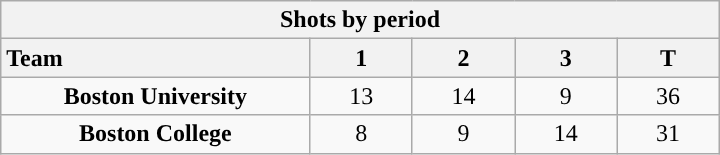<table class="wikitable" style="width:30em; text-align:right;">
<tr>
<th colspan=5>Shots by period</th>
</tr>
<tr>
<th style="width:10em; text-align:left;">Team</th>
<th style="width:3em;">1</th>
<th style="width:3em;">2</th>
<th style="width:3em;">3</th>
<th style="width:3em;">T</th>
</tr>
<tr>
<td align=center><strong>Boston University</strong></td>
<td align=center>13</td>
<td align=center>14</td>
<td align=center>9</td>
<td align=center>36</td>
</tr>
<tr>
<td align=center><strong>Boston College</strong></td>
<td align=center>8</td>
<td align=center>9</td>
<td align=center>14</td>
<td align=center>31</td>
</tr>
</table>
